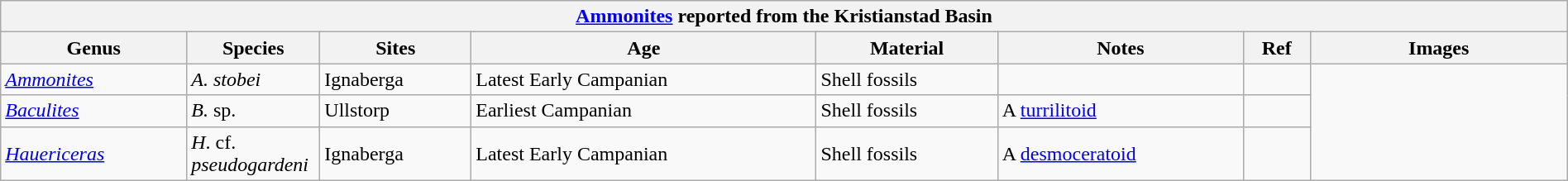<table class="wikitable sortable mw-collapsible" style="width:100%">
<tr>
<th colspan="8" style="text-align:center;"><strong><a href='#'>Ammonites</a> reported from the Kristianstad Basin</strong></th>
</tr>
<tr>
<th>Genus</th>
<th width="100px">Species</th>
<th>Sites</th>
<th>Age</th>
<th>Material</th>
<th>Notes</th>
<th>Ref</th>
<th width="200px">Images</th>
</tr>
<tr>
<td><em><a href='#'>Ammonites</a></em></td>
<td><em>A. stobei</em></td>
<td>Ignaberga</td>
<td>Latest Early Campanian</td>
<td>Shell fossils</td>
<td></td>
<td></td>
<td rowspan="3"><br></td>
</tr>
<tr>
<td><em><a href='#'>Baculites</a></em></td>
<td><em>B.</em> sp.</td>
<td>Ullstorp</td>
<td>Earliest Campanian</td>
<td>Shell fossils</td>
<td>A <a href='#'>turrilitoid</a></td>
<td></td>
</tr>
<tr>
<td><em><a href='#'>Hauericeras</a></em></td>
<td><em>H</em>. cf. <em>pseudogardeni</em></td>
<td>Ignaberga</td>
<td>Latest Early Campanian</td>
<td>Shell fossils</td>
<td>A <a href='#'>desmoceratoid</a></td>
<td></td>
</tr>
</table>
